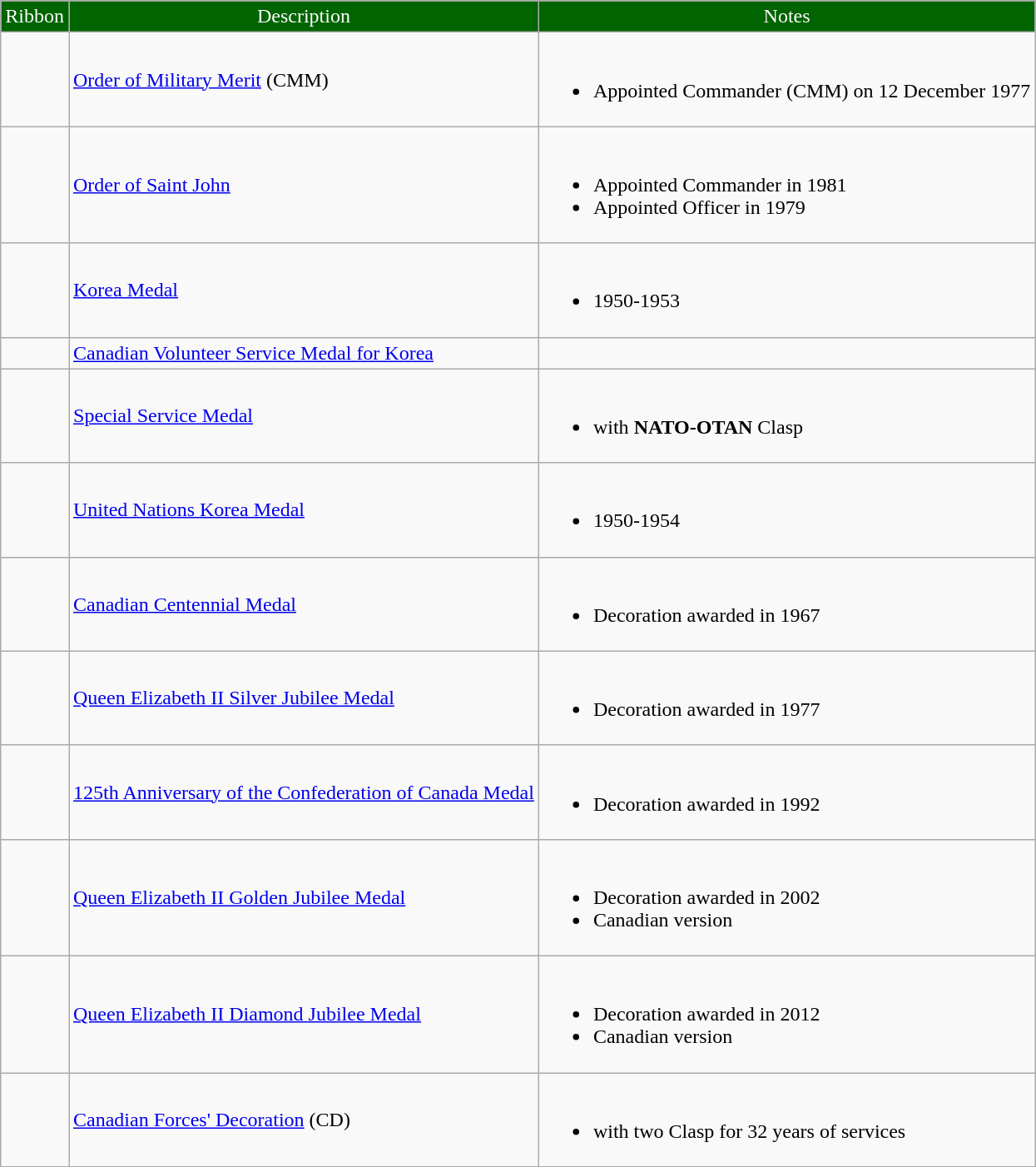<table class="wikitable">
<tr style="background:DarkGreen;color:white" align="center">
<td>Ribbon</td>
<td>Description</td>
<td>Notes</td>
</tr>
<tr>
<td></td>
<td><a href='#'>Order of Military Merit</a> (CMM)</td>
<td><br><ul><li>Appointed Commander (CMM) on 12 December 1977</li></ul></td>
</tr>
<tr>
<td></td>
<td><a href='#'>Order of Saint John</a></td>
<td><br><ul><li>Appointed Commander in 1981</li><li>Appointed Officer in 1979</li></ul></td>
</tr>
<tr>
<td></td>
<td><a href='#'>Korea Medal</a></td>
<td><br><ul><li>1950-1953</li></ul></td>
</tr>
<tr>
<td></td>
<td><a href='#'>Canadian Volunteer Service Medal for Korea</a></td>
<td></td>
</tr>
<tr>
<td></td>
<td><a href='#'>Special Service Medal</a></td>
<td><br><ul><li>with <strong>NATO-OTAN</strong> Clasp</li></ul></td>
</tr>
<tr>
<td></td>
<td><a href='#'>United Nations Korea Medal</a></td>
<td><br><ul><li>1950-1954</li></ul></td>
</tr>
<tr>
<td></td>
<td><a href='#'>Canadian Centennial Medal</a></td>
<td><br><ul><li>Decoration awarded in 1967</li></ul></td>
</tr>
<tr>
<td></td>
<td><a href='#'>Queen Elizabeth II Silver Jubilee Medal</a></td>
<td><br><ul><li>Decoration awarded in 1977</li></ul></td>
</tr>
<tr>
<td></td>
<td><a href='#'>125th Anniversary of the Confederation of Canada Medal</a></td>
<td><br><ul><li>Decoration awarded in 1992</li></ul></td>
</tr>
<tr>
<td></td>
<td><a href='#'>Queen Elizabeth II Golden Jubilee Medal</a></td>
<td><br><ul><li>Decoration awarded in 2002</li><li>Canadian version</li></ul></td>
</tr>
<tr>
<td></td>
<td><a href='#'>Queen Elizabeth II Diamond Jubilee Medal</a></td>
<td><br><ul><li>Decoration awarded in 2012</li><li>Canadian version</li></ul></td>
</tr>
<tr>
<td></td>
<td><a href='#'>Canadian Forces' Decoration</a> (CD)</td>
<td><br><ul><li>with two Clasp for 32 years of services</li></ul></td>
</tr>
<tr>
</tr>
</table>
